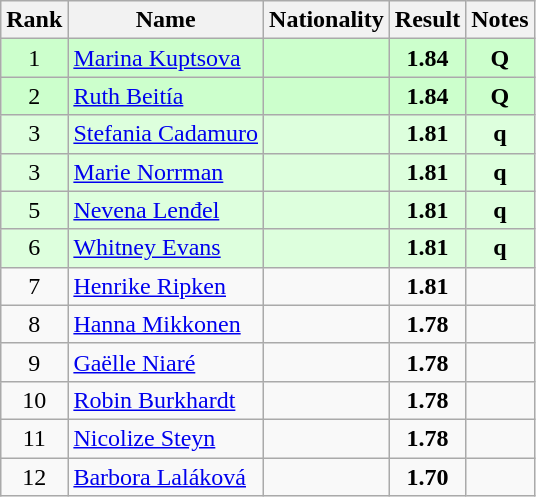<table class="wikitable sortable" style="text-align:center">
<tr>
<th>Rank</th>
<th>Name</th>
<th>Nationality</th>
<th>Result</th>
<th>Notes</th>
</tr>
<tr bgcolor=ccffcc>
<td>1</td>
<td align=left><a href='#'>Marina Kuptsova</a></td>
<td align=left></td>
<td><strong>1.84</strong></td>
<td><strong>Q</strong></td>
</tr>
<tr bgcolor=ccffcc>
<td>2</td>
<td align=left><a href='#'>Ruth Beitía</a></td>
<td align=left></td>
<td><strong>1.84</strong></td>
<td><strong>Q</strong></td>
</tr>
<tr bgcolor=ddffdd>
<td>3</td>
<td align=left><a href='#'>Stefania Cadamuro</a></td>
<td align=left></td>
<td><strong>1.81</strong></td>
<td><strong>q</strong></td>
</tr>
<tr bgcolor=ddffdd>
<td>3</td>
<td align=left><a href='#'>Marie Norrman</a></td>
<td align=left></td>
<td><strong>1.81</strong></td>
<td><strong>q</strong></td>
</tr>
<tr bgcolor=ddffdd>
<td>5</td>
<td align=left><a href='#'>Nevena Lenđel</a></td>
<td align=left></td>
<td><strong>1.81</strong></td>
<td><strong>q</strong></td>
</tr>
<tr bgcolor=ddffdd>
<td>6</td>
<td align=left><a href='#'>Whitney Evans</a></td>
<td align=left></td>
<td><strong>1.81</strong></td>
<td><strong>q</strong></td>
</tr>
<tr>
<td>7</td>
<td align=left><a href='#'>Henrike Ripken</a></td>
<td align=left></td>
<td><strong>1.81</strong></td>
<td></td>
</tr>
<tr>
<td>8</td>
<td align=left><a href='#'>Hanna Mikkonen</a></td>
<td align=left></td>
<td><strong>1.78</strong></td>
<td></td>
</tr>
<tr>
<td>9</td>
<td align=left><a href='#'>Gaëlle Niaré</a></td>
<td align=left></td>
<td><strong>1.78</strong></td>
<td></td>
</tr>
<tr>
<td>10</td>
<td align=left><a href='#'>Robin Burkhardt</a></td>
<td align=left></td>
<td><strong>1.78</strong></td>
<td></td>
</tr>
<tr>
<td>11</td>
<td align=left><a href='#'>Nicolize Steyn</a></td>
<td align=left></td>
<td><strong>1.78</strong></td>
<td></td>
</tr>
<tr>
<td>12</td>
<td align=left><a href='#'>Barbora Laláková</a></td>
<td align=left></td>
<td><strong>1.70</strong></td>
<td></td>
</tr>
</table>
